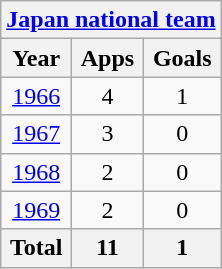<table class="wikitable" style="text-align:center">
<tr>
<th colspan=3><a href='#'>Japan national team</a></th>
</tr>
<tr>
<th>Year</th>
<th>Apps</th>
<th>Goals</th>
</tr>
<tr>
<td><a href='#'>1966</a></td>
<td>4</td>
<td>1</td>
</tr>
<tr>
<td><a href='#'>1967</a></td>
<td>3</td>
<td>0</td>
</tr>
<tr>
<td><a href='#'>1968</a></td>
<td>2</td>
<td>0</td>
</tr>
<tr>
<td><a href='#'>1969</a></td>
<td>2</td>
<td>0</td>
</tr>
<tr>
<th>Total</th>
<th>11</th>
<th>1</th>
</tr>
</table>
